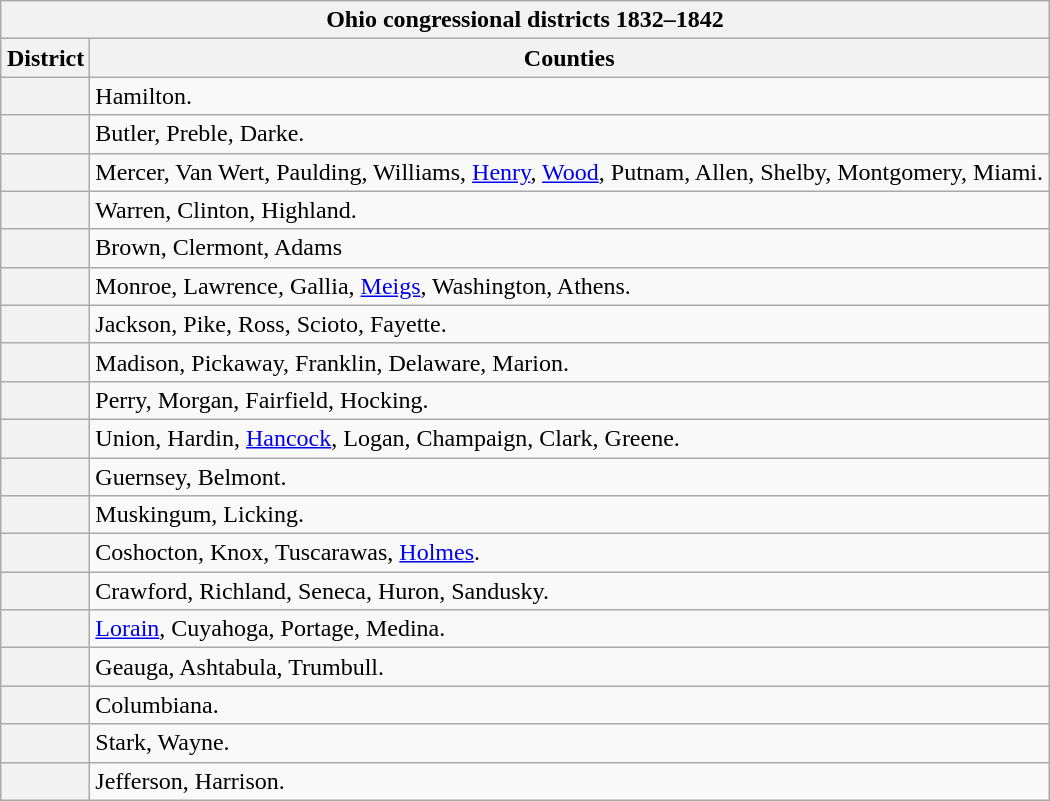<table class=wikitable style="margin: 1em auto 1em auto">
<tr>
<th colspan=2>Ohio congressional districts 1832–1842</th>
</tr>
<tr>
<th>District</th>
<th>Counties</th>
</tr>
<tr>
<th></th>
<td>Hamilton.</td>
</tr>
<tr>
<th></th>
<td>Butler, Preble, Darke.</td>
</tr>
<tr>
<th></th>
<td>Mercer, Van Wert, Paulding, Williams, <a href='#'>Henry</a>, <a href='#'>Wood</a>, Putnam, Allen, Shelby, Montgomery, Miami.</td>
</tr>
<tr>
<th></th>
<td>Warren, Clinton, Highland.</td>
</tr>
<tr>
<th></th>
<td>Brown, Clermont, Adams</td>
</tr>
<tr>
<th></th>
<td>Monroe, Lawrence, Gallia, <a href='#'>Meigs</a>, Washington, Athens.</td>
</tr>
<tr>
<th></th>
<td>Jackson, Pike, Ross, Scioto, Fayette.</td>
</tr>
<tr>
<th></th>
<td>Madison, Pickaway, Franklin, Delaware, Marion.</td>
</tr>
<tr>
<th></th>
<td>Perry, Morgan, Fairfield, Hocking.</td>
</tr>
<tr>
<th></th>
<td>Union, Hardin, <a href='#'>Hancock</a>, Logan, Champaign, Clark, Greene.</td>
</tr>
<tr>
<th></th>
<td>Guernsey, Belmont.</td>
</tr>
<tr>
<th></th>
<td>Muskingum, Licking.</td>
</tr>
<tr>
<th></th>
<td>Coshocton, Knox, Tuscarawas, <a href='#'>Holmes</a>.</td>
</tr>
<tr>
<th></th>
<td>Crawford, Richland, Seneca, Huron, Sandusky.</td>
</tr>
<tr>
<th></th>
<td><a href='#'>Lorain</a>, Cuyahoga, Portage, Medina.</td>
</tr>
<tr>
<th></th>
<td>Geauga, Ashtabula, Trumbull.</td>
</tr>
<tr>
<th></th>
<td>Columbiana.</td>
</tr>
<tr>
<th></th>
<td>Stark, Wayne.</td>
</tr>
<tr>
<th></th>
<td>Jefferson, Harrison.</td>
</tr>
</table>
